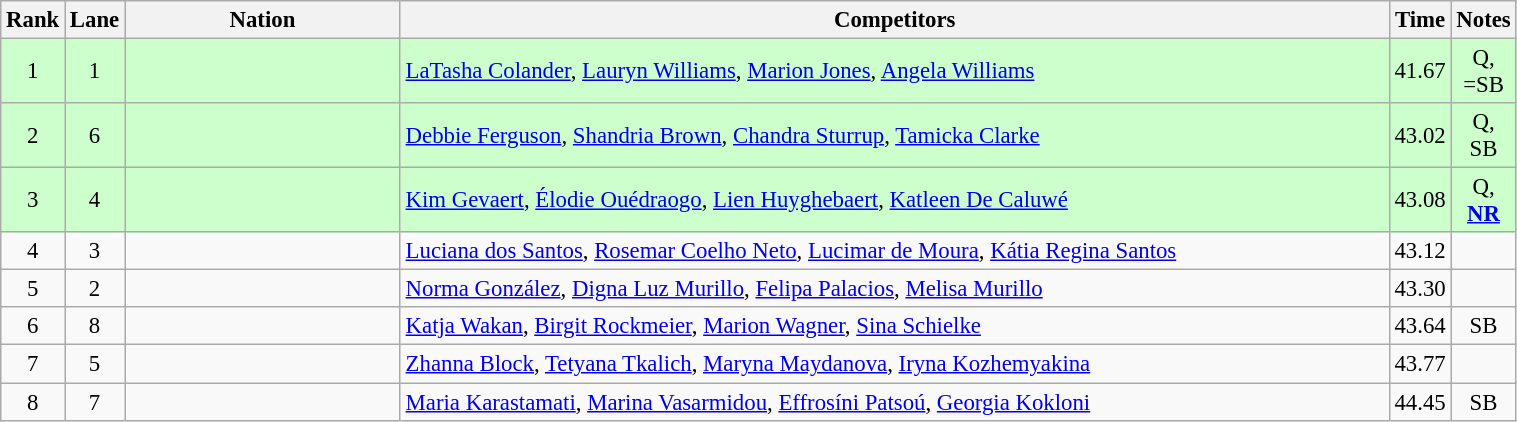<table class="wikitable sortable"  style="width:80%; text-align:center; font-size:95%;">
<tr>
<th width=15>Rank</th>
<th width=15>Lane</th>
<th width=200>Nation</th>
<th width=750>Competitors</th>
<th width=15>Time</th>
<th width=15>Notes</th>
</tr>
<tr bgcolor=ccffcc>
<td>1</td>
<td>1</td>
<td align=left></td>
<td align=left><a href='#'>LaTasha Colander</a>, <a href='#'>Lauryn Williams</a>, <a href='#'>Marion Jones</a>, <a href='#'>Angela Williams</a></td>
<td>41.67</td>
<td>Q, =SB</td>
</tr>
<tr bgcolor=ccffcc>
<td>2</td>
<td>6</td>
<td align=left></td>
<td align=left><a href='#'>Debbie Ferguson</a>, <a href='#'>Shandria Brown</a>, <a href='#'>Chandra Sturrup</a>, <a href='#'>Tamicka Clarke</a></td>
<td>43.02</td>
<td>Q, SB</td>
</tr>
<tr bgcolor=ccffcc>
<td>3</td>
<td>4</td>
<td align=left></td>
<td align=left><a href='#'>Kim Gevaert</a>, <a href='#'>Élodie Ouédraogo</a>, <a href='#'>Lien Huyghebaert</a>, <a href='#'>Katleen De Caluwé</a></td>
<td>43.08</td>
<td>Q, <strong><a href='#'>NR</a></strong></td>
</tr>
<tr>
<td>4</td>
<td>3</td>
<td align=left></td>
<td align=left><a href='#'>Luciana dos Santos</a>, <a href='#'>Rosemar Coelho Neto</a>, <a href='#'>Lucimar de Moura</a>, <a href='#'>Kátia Regina Santos</a></td>
<td>43.12</td>
<td></td>
</tr>
<tr>
<td>5</td>
<td>2</td>
<td align=left></td>
<td align=left><a href='#'>Norma González</a>, <a href='#'>Digna Luz Murillo</a>, <a href='#'>Felipa Palacios</a>, <a href='#'>Melisa Murillo</a></td>
<td>43.30</td>
<td></td>
</tr>
<tr>
<td>6</td>
<td>8</td>
<td align=left></td>
<td align=left><a href='#'>Katja Wakan</a>, <a href='#'>Birgit Rockmeier</a>, <a href='#'>Marion Wagner</a>, <a href='#'>Sina Schielke</a></td>
<td>43.64</td>
<td>SB</td>
</tr>
<tr>
<td>7</td>
<td>5</td>
<td align=left></td>
<td align=left><a href='#'>Zhanna Block</a>, <a href='#'>Tetyana Tkalich</a>, <a href='#'>Maryna Maydanova</a>, <a href='#'>Iryna Kozhemyakina</a></td>
<td>43.77</td>
<td></td>
</tr>
<tr>
<td>8</td>
<td>7</td>
<td align=left></td>
<td align=left><a href='#'>Maria Karastamati</a>, <a href='#'>Marina Vasarmidou</a>, <a href='#'>Effrosíni Patsoú</a>, <a href='#'>Georgia Kokloni</a></td>
<td>44.45</td>
<td>SB</td>
</tr>
</table>
